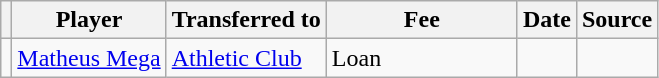<table class="wikitable plainrowheaders sortable">
<tr>
<th></th>
<th scope="col">Player</th>
<th>Transferred to</th>
<th style="width: 120px;">Fee</th>
<th scope="col">Date</th>
<th scope="col">Source</th>
</tr>
<tr>
<td align="center"></td>
<td> <a href='#'>Matheus Mega</a></td>
<td> <a href='#'>Athletic Club</a></td>
<td>Loan</td>
<td></td>
<td></td>
</tr>
</table>
